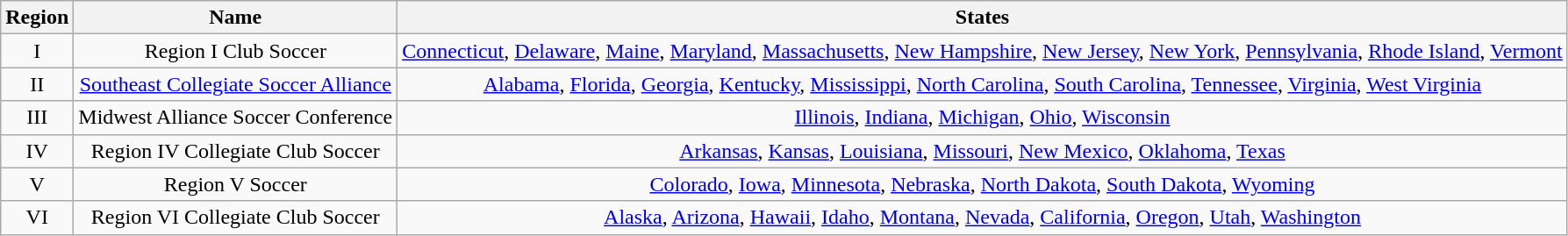<table class="wikitable" style="text-align:center">
<tr>
<th>Region</th>
<th>Name</th>
<th>States</th>
</tr>
<tr>
<td>I</td>
<td>Region I Club Soccer</td>
<td><a href='#'>Connecticut</a>, <a href='#'>Delaware</a>, <a href='#'>Maine</a>, <a href='#'>Maryland</a>, <a href='#'>Massachusetts</a>, <a href='#'>New Hampshire</a>, <a href='#'>New Jersey</a>, <a href='#'>New York</a>, <a href='#'>Pennsylvania</a>, <a href='#'>Rhode Island</a>, <a href='#'>Vermont</a></td>
</tr>
<tr>
<td>II</td>
<td><a href='#'>Southeast Collegiate Soccer Alliance</a></td>
<td><a href='#'>Alabama</a>, <a href='#'>Florida</a>, <a href='#'>Georgia</a>, <a href='#'>Kentucky</a>, <a href='#'>Mississippi</a>, <a href='#'>North Carolina</a>, <a href='#'>South Carolina</a>, <a href='#'>Tennessee</a>, <a href='#'>Virginia</a>, <a href='#'>West Virginia</a></td>
</tr>
<tr>
<td>III</td>
<td>Midwest Alliance Soccer Conference</td>
<td><a href='#'>Illinois</a>, <a href='#'>Indiana</a>, <a href='#'>Michigan</a>, <a href='#'>Ohio</a>, <a href='#'>Wisconsin</a></td>
</tr>
<tr>
<td>IV</td>
<td>Region IV Collegiate Club Soccer</td>
<td><a href='#'>Arkansas</a>, <a href='#'>Kansas</a>, <a href='#'>Louisiana</a>, <a href='#'>Missouri</a>, <a href='#'>New Mexico</a>, <a href='#'>Oklahoma</a>, <a href='#'>Texas</a></td>
</tr>
<tr>
<td>V</td>
<td>Region V Soccer</td>
<td><a href='#'>Colorado</a>, <a href='#'>Iowa</a>, <a href='#'>Minnesota</a>, <a href='#'>Nebraska</a>, <a href='#'>North Dakota</a>, <a href='#'>South Dakota</a>, <a href='#'>Wyoming</a></td>
</tr>
<tr>
<td>VI</td>
<td>Region VI Collegiate Club Soccer</td>
<td><a href='#'>Alaska</a>, <a href='#'>Arizona</a>, <a href='#'>Hawaii</a>, <a href='#'>Idaho</a>, <a href='#'>Montana</a>, <a href='#'>Nevada</a>, <a href='#'>California</a>, <a href='#'>Oregon</a>, <a href='#'>Utah</a>, <a href='#'>Washington</a></td>
</tr>
</table>
